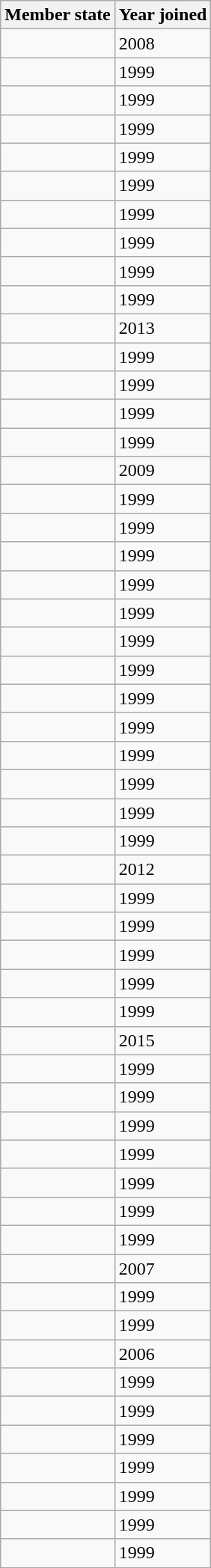<table class="wikitable sortable">
<tr>
<th>Member state</th>
<th>Year joined</th>
</tr>
<tr>
<td></td>
<td>2008</td>
</tr>
<tr>
<td></td>
<td>1999</td>
</tr>
<tr>
<td></td>
<td>1999</td>
</tr>
<tr>
<td></td>
<td>1999</td>
</tr>
<tr>
<td></td>
<td>1999</td>
</tr>
<tr>
<td></td>
<td>1999</td>
</tr>
<tr>
<td></td>
<td>1999</td>
</tr>
<tr>
<td></td>
<td>1999</td>
</tr>
<tr>
<td></td>
<td>1999</td>
</tr>
<tr>
<td></td>
<td>1999</td>
</tr>
<tr>
<td></td>
<td>2013</td>
</tr>
<tr>
<td></td>
<td>1999</td>
</tr>
<tr>
<td></td>
<td>1999</td>
</tr>
<tr>
<td></td>
<td>1999</td>
</tr>
<tr>
<td></td>
<td>1999</td>
</tr>
<tr>
<td></td>
<td>2009</td>
</tr>
<tr>
<td></td>
<td>1999</td>
</tr>
<tr>
<td></td>
<td>1999</td>
</tr>
<tr>
<td></td>
<td>1999</td>
</tr>
<tr>
<td></td>
<td>1999</td>
</tr>
<tr>
<td></td>
<td>1999</td>
</tr>
<tr>
<td></td>
<td>1999</td>
</tr>
<tr>
<td></td>
<td>1999</td>
</tr>
<tr>
<td></td>
<td>1999</td>
</tr>
<tr>
<td></td>
<td>1999</td>
</tr>
<tr>
<td></td>
<td>1999</td>
</tr>
<tr>
<td></td>
<td>1999</td>
</tr>
<tr>
<td></td>
<td>1999</td>
</tr>
<tr>
<td></td>
<td>1999</td>
</tr>
<tr>
<td></td>
<td>2012</td>
</tr>
<tr>
<td></td>
<td>1999</td>
</tr>
<tr>
<td></td>
<td>1999</td>
</tr>
<tr>
<td></td>
<td>1999</td>
</tr>
<tr>
<td></td>
<td>1999</td>
</tr>
<tr>
<td></td>
<td>1999</td>
</tr>
<tr>
<td></td>
<td>2015</td>
</tr>
<tr>
<td></td>
<td>1999</td>
</tr>
<tr>
<td></td>
<td>1999</td>
</tr>
<tr>
<td></td>
<td>1999</td>
</tr>
<tr>
<td></td>
<td>1999</td>
</tr>
<tr>
<td></td>
<td>1999</td>
</tr>
<tr>
<td></td>
<td>1999</td>
</tr>
<tr>
<td></td>
<td>1999</td>
</tr>
<tr>
<td></td>
<td>2007</td>
</tr>
<tr>
<td></td>
<td>1999</td>
</tr>
<tr>
<td></td>
<td>1999</td>
</tr>
<tr>
<td></td>
<td>2006</td>
</tr>
<tr>
<td></td>
<td>1999</td>
</tr>
<tr>
<td></td>
<td>1999</td>
</tr>
<tr>
<td></td>
<td>1999</td>
</tr>
<tr>
<td></td>
<td>1999</td>
</tr>
<tr>
<td></td>
<td>1999</td>
</tr>
<tr>
<td></td>
<td>1999</td>
</tr>
<tr>
<td></td>
<td>1999</td>
</tr>
</table>
